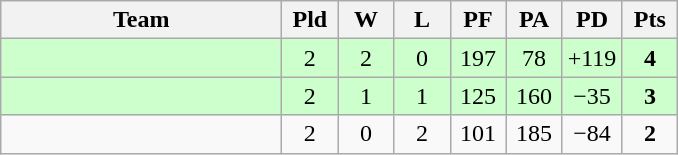<table class=wikitable style="text-align:center">
<tr>
<th width=180>Team</th>
<th width=30>Pld</th>
<th width=30>W</th>
<th width=30>L</th>
<th width=30>PF</th>
<th width=30>PA</th>
<th width=30>PD</th>
<th width=30>Pts</th>
</tr>
<tr bgcolor="#ccffcc">
<td align="left"></td>
<td>2</td>
<td>2</td>
<td>0</td>
<td>197</td>
<td>78</td>
<td>+119</td>
<td><strong>4</strong></td>
</tr>
<tr bgcolor="#ccffcc">
<td align="left"></td>
<td>2</td>
<td>1</td>
<td>1</td>
<td>125</td>
<td>160</td>
<td>−35</td>
<td><strong>3</strong></td>
</tr>
<tr>
<td align="left"></td>
<td>2</td>
<td>0</td>
<td>2</td>
<td>101</td>
<td>185</td>
<td>−84</td>
<td><strong>2</strong></td>
</tr>
</table>
